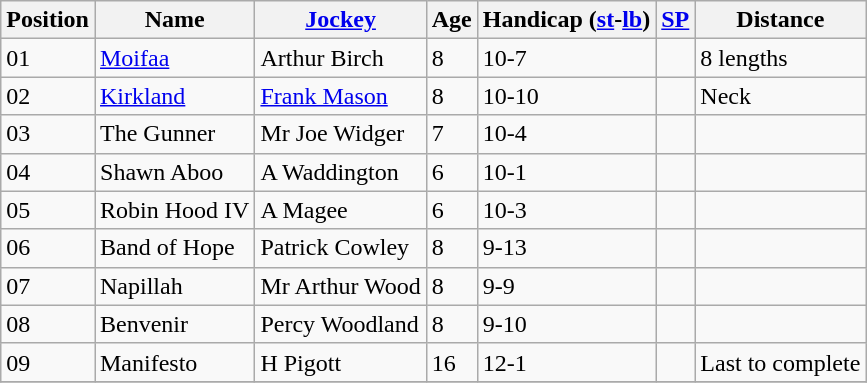<table class="wikitable sortable">
<tr>
<th data-sort-type="number">Position</th>
<th>Name</th>
<th><a href='#'>Jockey</a></th>
<th data-sort-type="number">Age</th>
<th>Handicap (<a href='#'>st</a>-<a href='#'>lb</a>)</th>
<th><a href='#'>SP</a></th>
<th>Distance</th>
</tr>
<tr>
<td>01</td>
<td><a href='#'>Moifaa</a></td>
<td>Arthur Birch</td>
<td>8</td>
<td>10-7</td>
<td></td>
<td>8 lengths</td>
</tr>
<tr>
<td>02</td>
<td><a href='#'>Kirkland</a></td>
<td><a href='#'>Frank Mason</a></td>
<td>8</td>
<td>10-10</td>
<td></td>
<td>Neck</td>
</tr>
<tr>
<td>03</td>
<td>The Gunner</td>
<td>Mr Joe Widger</td>
<td>7</td>
<td>10-4</td>
<td></td>
<td></td>
</tr>
<tr>
<td>04</td>
<td>Shawn Aboo</td>
<td>A Waddington</td>
<td>6</td>
<td>10-1</td>
<td></td>
<td></td>
</tr>
<tr>
<td>05</td>
<td>Robin Hood IV</td>
<td>A Magee</td>
<td>6</td>
<td>10-3</td>
<td></td>
<td></td>
</tr>
<tr>
<td>06</td>
<td>Band of Hope</td>
<td>Patrick Cowley</td>
<td>8</td>
<td>9-13</td>
<td></td>
<td></td>
</tr>
<tr>
<td>07</td>
<td>Napillah</td>
<td>Mr Arthur Wood</td>
<td>8</td>
<td>9-9</td>
<td></td>
<td></td>
</tr>
<tr>
<td>08</td>
<td>Benvenir</td>
<td>Percy Woodland</td>
<td>8</td>
<td>9-10</td>
<td></td>
<td></td>
</tr>
<tr>
<td>09</td>
<td>Manifesto</td>
<td>H Pigott</td>
<td>16</td>
<td>12-1</td>
<td></td>
<td>Last to complete</td>
</tr>
<tr>
</tr>
</table>
